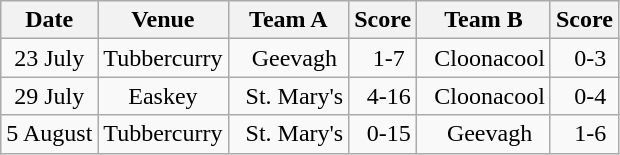<table class="wikitable">
<tr>
<th>Date</th>
<th>Venue</th>
<th>Team A</th>
<th>Score</th>
<th>Team B</th>
<th>Score</th>
</tr>
<tr align="center">
<td>23 July</td>
<td>Tubbercurry</td>
<td>  Geevagh</td>
<td>  1-7</td>
<td>  Cloonacool</td>
<td>  0-3</td>
</tr>
<tr align="center">
<td>29 July</td>
<td>Easkey</td>
<td>  St. Mary's</td>
<td>  4-16</td>
<td>  Cloonacool</td>
<td>  0-4</td>
</tr>
<tr align="center">
<td>5 August</td>
<td>Tubbercurry</td>
<td>  St. Mary's</td>
<td>  0-15</td>
<td>  Geevagh</td>
<td>  1-6</td>
</tr>
</table>
